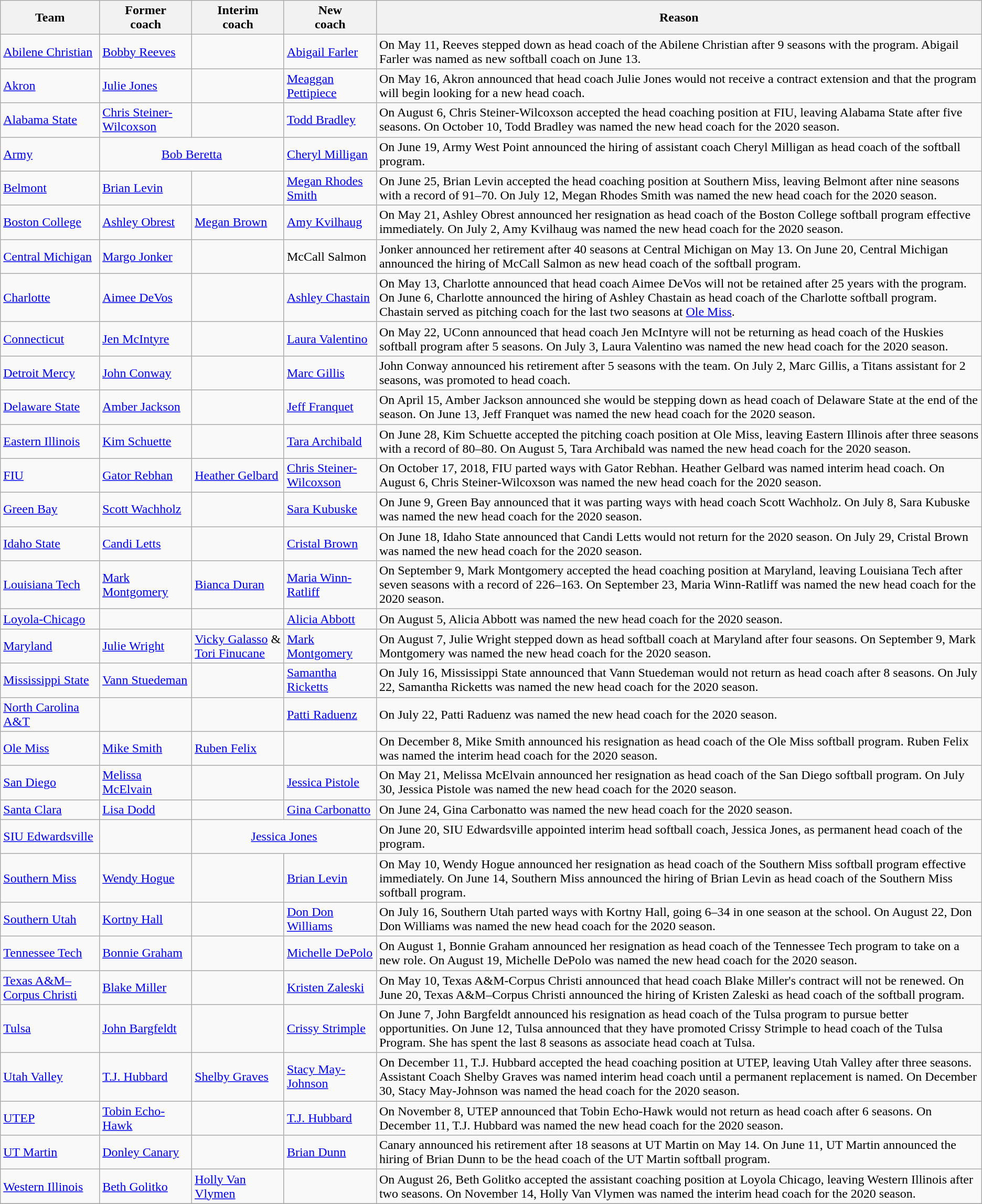<table class="wikitable">
<tr>
<th>Team</th>
<th>Former<br>coach</th>
<th>Interim<br>coach</th>
<th>New<br>coach</th>
<th>Reason</th>
</tr>
<tr>
<td><a href='#'>Abilene Christian</a></td>
<td><a href='#'>Bobby Reeves</a></td>
<td></td>
<td><a href='#'>Abigail Farler</a></td>
<td>On May 11, Reeves stepped down as head coach of the Abilene Christian after 9 seasons with the program.  Abigail Farler was named as new softball coach on June 13.</td>
</tr>
<tr>
<td><a href='#'>Akron</a></td>
<td><a href='#'>Julie Jones</a></td>
<td></td>
<td><a href='#'>Meaggan Pettipiece</a></td>
<td>On May 16, Akron announced that head coach Julie Jones would not receive a contract extension and that the program will begin looking for a new head coach.</td>
</tr>
<tr>
<td><a href='#'>Alabama State</a></td>
<td><a href='#'>Chris Steiner-Wilcoxson</a></td>
<td></td>
<td><a href='#'>Todd Bradley</a></td>
<td>On August 6, Chris Steiner-Wilcoxson accepted the head coaching position at FIU, leaving Alabama State after five seasons. On October 10, Todd Bradley was named the new head coach for the 2020 season.</td>
</tr>
<tr>
<td><a href='#'>Army</a></td>
<td colspan=2 align=center><a href='#'>Bob Beretta</a></td>
<td><a href='#'>Cheryl Milligan</a></td>
<td>On June 19, Army West Point announced the hiring of assistant coach Cheryl Milligan as head coach of the softball program.</td>
</tr>
<tr>
<td><a href='#'>Belmont</a></td>
<td><a href='#'>Brian Levin</a></td>
<td></td>
<td><a href='#'>Megan Rhodes Smith</a></td>
<td>On June 25, Brian Levin accepted the head coaching position at Southern Miss, leaving Belmont after nine seasons with a record of 91–70. On July 12, Megan Rhodes Smith was named the new head coach for the 2020 season.</td>
</tr>
<tr>
<td><a href='#'>Boston College</a></td>
<td><a href='#'>Ashley Obrest</a></td>
<td><a href='#'>Megan Brown</a></td>
<td><a href='#'>Amy Kvilhaug</a></td>
<td>On May 21, Ashley Obrest announced her resignation as head coach of the Boston College softball program effective immediately. On July 2, Amy Kvilhaug was named the new head coach for the 2020 season.</td>
</tr>
<tr>
<td><a href='#'>Central Michigan</a></td>
<td><a href='#'>Margo Jonker</a></td>
<td></td>
<td>McCall Salmon</td>
<td>Jonker announced her retirement after 40 seasons at Central Michigan on May 13. On June 20, Central Michigan announced the hiring of McCall Salmon as new head coach of the softball program.</td>
</tr>
<tr>
<td><a href='#'>Charlotte</a></td>
<td><a href='#'>Aimee DeVos</a></td>
<td></td>
<td><a href='#'>Ashley Chastain</a></td>
<td>On May 13, Charlotte announced that head coach Aimee DeVos will not be retained after 25 years with the program. On June 6, Charlotte announced the hiring of Ashley Chastain as head coach of the Charlotte softball program. Chastain served as pitching coach for the last two seasons at <a href='#'>Ole Miss</a>.</td>
</tr>
<tr>
<td><a href='#'>Connecticut</a></td>
<td><a href='#'>Jen McIntyre</a></td>
<td></td>
<td><a href='#'>Laura Valentino</a></td>
<td>On May 22, UConn announced that head coach Jen McIntyre will not be returning as head coach of the Huskies softball program after 5 seasons. On July 3, Laura Valentino was named the new head coach for the 2020 season.</td>
</tr>
<tr>
<td><a href='#'>Detroit Mercy</a></td>
<td><a href='#'>John Conway</a></td>
<td></td>
<td><a href='#'>Marc Gillis</a></td>
<td>John Conway announced his retirement after 5 seasons with the team. On July 2, Marc Gillis, a Titans assistant for 2 seasons, was promoted to head coach.</td>
</tr>
<tr>
<td><a href='#'>Delaware State</a></td>
<td><a href='#'>Amber Jackson</a></td>
<td></td>
<td><a href='#'>Jeff Franquet</a></td>
<td>On April 15, Amber Jackson announced she would be stepping down as head coach of Delaware State at the end of the season. On June 13, Jeff Franquet was named the new head coach for the 2020 season.</td>
</tr>
<tr>
<td><a href='#'>Eastern Illinois</a></td>
<td><a href='#'>Kim Schuette</a></td>
<td></td>
<td><a href='#'>Tara Archibald</a></td>
<td>On June 28, Kim Schuette accepted the pitching coach position at Ole Miss, leaving Eastern Illinois after three seasons with a record of 80–80. On August 5, Tara Archibald was named the new head coach for the 2020 season.</td>
</tr>
<tr>
<td><a href='#'>FIU</a></td>
<td><a href='#'>Gator Rebhan</a></td>
<td><a href='#'>Heather Gelbard</a></td>
<td><a href='#'>Chris Steiner-Wilcoxson</a></td>
<td>On October 17, 2018, FIU parted ways with Gator Rebhan. Heather Gelbard was named interim head coach. On August 6, Chris Steiner-Wilcoxson was named the new head coach for the 2020 season.</td>
</tr>
<tr>
<td><a href='#'>Green Bay</a></td>
<td><a href='#'>Scott Wachholz</a></td>
<td></td>
<td><a href='#'>Sara Kubuske</a></td>
<td>On June 9, Green Bay announced that it was parting ways with head coach Scott Wachholz. On July 8, Sara Kubuske was named the new head coach for the 2020 season.</td>
</tr>
<tr>
<td><a href='#'>Idaho State</a></td>
<td><a href='#'>Candi Letts</a></td>
<td></td>
<td><a href='#'>Cristal Brown</a></td>
<td>On June 18, Idaho State announced that Candi Letts would not return for the 2020 season. On July 29, Cristal Brown was named the new head coach for the 2020 season.</td>
</tr>
<tr>
<td><a href='#'>Louisiana Tech</a></td>
<td><a href='#'>Mark Montgomery</a></td>
<td><a href='#'>Bianca Duran</a></td>
<td><a href='#'>Maria Winn-Ratliff</a></td>
<td>On September 9, Mark Montgomery accepted the head coaching position at Maryland, leaving Louisiana Tech after seven seasons with a record of 226–163. On September 23, Maria Winn-Ratliff was named the new head coach for the 2020 season.</td>
</tr>
<tr>
<td><a href='#'>Loyola-Chicago</a></td>
<td></td>
<td></td>
<td><a href='#'>Alicia Abbott</a></td>
<td>On August 5, Alicia Abbott was named the new head coach for the 2020 season.</td>
</tr>
<tr>
<td><a href='#'>Maryland</a></td>
<td><a href='#'>Julie Wright</a></td>
<td><a href='#'>Vicky Galasso</a> & <a href='#'>Tori Finucane</a></td>
<td><a href='#'>Mark Montgomery</a></td>
<td>On August 7, Julie Wright stepped down as head softball coach at Maryland after four seasons. On September 9, Mark Montgomery was named the new head coach for the 2020 season.</td>
</tr>
<tr>
<td><a href='#'>Mississippi State</a></td>
<td><a href='#'>Vann Stuedeman</a></td>
<td></td>
<td><a href='#'>Samantha Ricketts</a></td>
<td>On July 16, Mississippi State announced that Vann Stuedeman would not return as head coach after 8 seasons. On July 22, Samantha Ricketts was named the new head coach for the 2020 season.</td>
</tr>
<tr>
<td><a href='#'>North Carolina A&T</a></td>
<td></td>
<td></td>
<td><a href='#'>Patti Raduenz</a></td>
<td>On July 22, Patti Raduenz was named the new head coach for the 2020 season.</td>
</tr>
<tr>
<td><a href='#'>Ole Miss</a></td>
<td><a href='#'>Mike Smith</a></td>
<td><a href='#'>Ruben Felix</a></td>
<td></td>
<td>On December 8, Mike Smith announced his resignation as head coach of the Ole Miss softball program. Ruben Felix was named the interim head coach for the 2020 season.</td>
</tr>
<tr>
<td><a href='#'>San Diego</a></td>
<td><a href='#'>Melissa McElvain</a></td>
<td></td>
<td><a href='#'>Jessica Pistole</a></td>
<td>On May 21, Melissa McElvain announced her resignation as head coach of the San Diego softball program. On July 30, Jessica Pistole was named the new head coach for the 2020 season.</td>
</tr>
<tr>
<td><a href='#'>Santa Clara</a></td>
<td><a href='#'>Lisa Dodd</a></td>
<td></td>
<td><a href='#'>Gina Carbonatto</a></td>
<td>On June 24, Gina Carbonatto was named the new head coach for the 2020 season.</td>
</tr>
<tr>
<td><a href='#'>SIU Edwardsville</a></td>
<td></td>
<td colspan=2 align=center><a href='#'>Jessica Jones</a></td>
<td>On June 20, SIU Edwardsville appointed interim head softball coach, Jessica Jones, as permanent head coach of the program.</td>
</tr>
<tr>
<td><a href='#'>Southern Miss</a></td>
<td><a href='#'>Wendy Hogue</a></td>
<td></td>
<td><a href='#'>Brian Levin</a></td>
<td>On May 10, Wendy Hogue announced her resignation as head coach of the Southern Miss softball program effective immediately. On June 14, Southern Miss announced the hiring of Brian Levin as head coach of the Southern Miss softball program.</td>
</tr>
<tr>
<td><a href='#'>Southern Utah</a></td>
<td><a href='#'>Kortny Hall</a></td>
<td></td>
<td><a href='#'>Don Don Williams</a></td>
<td>On July 16, Southern Utah parted ways with Kortny Hall, going 6–34 in one season at the school. On August 22, Don Don Williams was named the new head coach for the 2020 season.</td>
</tr>
<tr>
<td><a href='#'>Tennessee Tech</a></td>
<td><a href='#'>Bonnie Graham</a></td>
<td></td>
<td><a href='#'>Michelle DePolo</a></td>
<td>On August 1, Bonnie Graham announced her resignation as head coach of the Tennessee Tech program to take on a new role. On August 19, Michelle DePolo was named the new head coach for the 2020 season.</td>
</tr>
<tr>
<td><a href='#'>Texas A&M–Corpus Christi</a></td>
<td><a href='#'>Blake Miller</a></td>
<td></td>
<td><a href='#'>Kristen Zaleski</a></td>
<td>On May 10, Texas A&M-Corpus Christi announced that head coach Blake Miller's contract will not be renewed. On June 20, Texas A&M–Corpus Christi announced the hiring of Kristen Zaleski as head coach of the softball program.</td>
</tr>
<tr>
<td><a href='#'>Tulsa</a></td>
<td><a href='#'>John Bargfeldt</a></td>
<td></td>
<td><a href='#'>Crissy Strimple</a></td>
<td>On June 7, John Bargfeldt announced his resignation as head coach of the Tulsa program to pursue better opportunities. On June 12, Tulsa announced that they have promoted Crissy Strimple to head coach of the Tulsa Program. She has spent the last 8 seasons as associate head coach at Tulsa.</td>
</tr>
<tr>
<td><a href='#'>Utah Valley</a></td>
<td><a href='#'>T.J. Hubbard</a></td>
<td><a href='#'>Shelby Graves</a></td>
<td><a href='#'>Stacy May-Johnson</a></td>
<td>On December 11, T.J. Hubbard accepted the head coaching position at UTEP, leaving Utah Valley after three seasons. Assistant Coach Shelby Graves was named interim head coach until a permanent replacement is named. On December 30, Stacy May-Johnson was named the head coach for the 2020 season.</td>
</tr>
<tr>
<td><a href='#'>UTEP</a></td>
<td><a href='#'>Tobin Echo-Hawk</a></td>
<td></td>
<td><a href='#'>T.J. Hubbard</a></td>
<td>On November 8, UTEP announced that Tobin Echo-Hawk would not return as head coach after 6 seasons. On December 11, T.J. Hubbard was named the new head coach for the 2020 season.</td>
</tr>
<tr>
<td><a href='#'>UT Martin</a></td>
<td><a href='#'>Donley Canary</a></td>
<td></td>
<td><a href='#'>Brian Dunn</a></td>
<td>Canary announced his retirement after 18 seasons at UT Martin on May 14. On June 11, UT Martin announced the hiring of Brian Dunn to be the head coach of the UT Martin softball program.</td>
</tr>
<tr>
<td><a href='#'>Western Illinois</a></td>
<td><a href='#'>Beth Golitko</a></td>
<td><a href='#'>Holly Van Vlymen</a></td>
<td></td>
<td>On August 26, Beth Golitko accepted the assistant coaching position at Loyola Chicago, leaving Western Illinois after two seasons. On November 14, Holly Van Vlymen was named the interim head coach for the 2020 season.</td>
</tr>
<tr>
</tr>
</table>
